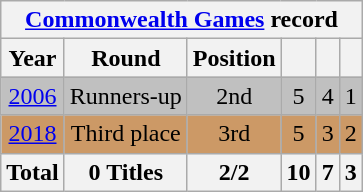<table class="wikitable" style="text-align: center;">
<tr>
<th colspan=10><a href='#'>Commonwealth Games</a> record</th>
</tr>
<tr>
<th>Year</th>
<th>Round</th>
<th>Position</th>
<th></th>
<th></th>
<th></th>
</tr>
<tr style="background:silver;">
<td> <a href='#'>2006</a></td>
<td>Runners-up</td>
<td>2nd</td>
<td>5</td>
<td>4</td>
<td>1</td>
</tr>
<tr style="background:#c96;">
<td> <a href='#'>2018</a></td>
<td>Third place</td>
<td>3rd</td>
<td>5</td>
<td>3</td>
<td>2</td>
</tr>
<tr>
<th>Total</th>
<th>0 Titles</th>
<th>2/2</th>
<th>10</th>
<th>7</th>
<th>3</th>
</tr>
</table>
